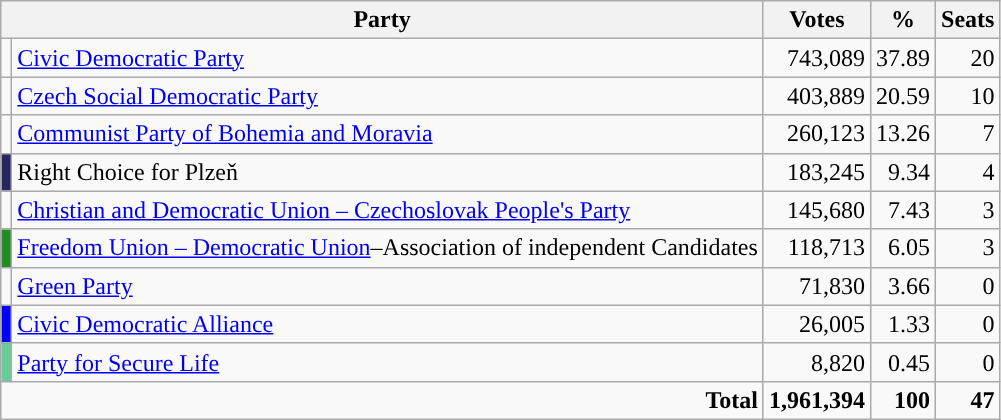<table class=wikitable style=text-align:right>
<tr>
<th colspan=2>Party</th>
<th>Votes</th>
<th>%</th>
<th>Seats</th>
</tr>
<tr>
<td></td>
<td align=left><a href='#'>Civic Democratic Party</a></td>
<td>743,089</td>
<td>37.89</td>
<td>20</td>
</tr>
<tr>
<td></td>
<td align=left><a href='#'>Czech Social Democratic Party</a></td>
<td>403,889</td>
<td>20.59</td>
<td>10</td>
</tr>
<tr>
<td></td>
<td align=left><a href='#'>Communist Party of Bohemia and Moravia</a></td>
<td>260,123</td>
<td>13.26</td>
<td>7</td>
</tr>
<tr>
<td style="background:#272660;"></td>
<td align=left>Right Choice for Plzeň</td>
<td>183,245</td>
<td>9.34</td>
<td>4</td>
</tr>
<tr>
<td></td>
<td align=left><a href='#'>Christian and Democratic Union – Czechoslovak People's Party</a></td>
<td>145,680</td>
<td>7.43</td>
<td>3</td>
</tr>
<tr>
<td style="background:#228b22;"></td>
<td align=left><a href='#'>Freedom Union – Democratic Union</a>–Association of independent Candidates</td>
<td>118,713</td>
<td>6.05</td>
<td>3</td>
</tr>
<tr>
<td></td>
<td align=left><a href='#'>Green Party</a></td>
<td>71,830</td>
<td>3.66</td>
<td>0</td>
</tr>
<tr>
<td style="background:#0000FF;"></td>
<td align=left><a href='#'>Civic Democratic Alliance</a></td>
<td>26,005</td>
<td>1.33</td>
<td>0</td>
</tr>
<tr>
<td style="background:#66CC99;"></td>
<td align=left><a href='#'>Party for Secure Life</a></td>
<td>8,820</td>
<td>0.45</td>
<td>0</td>
</tr>
<tr>
<td colspan="2"><strong>Total</strong></td>
<td><strong>1,961,394</strong></td>
<td><strong>100</strong></td>
<td><strong>47</strong></td>
</tr>
</table>
